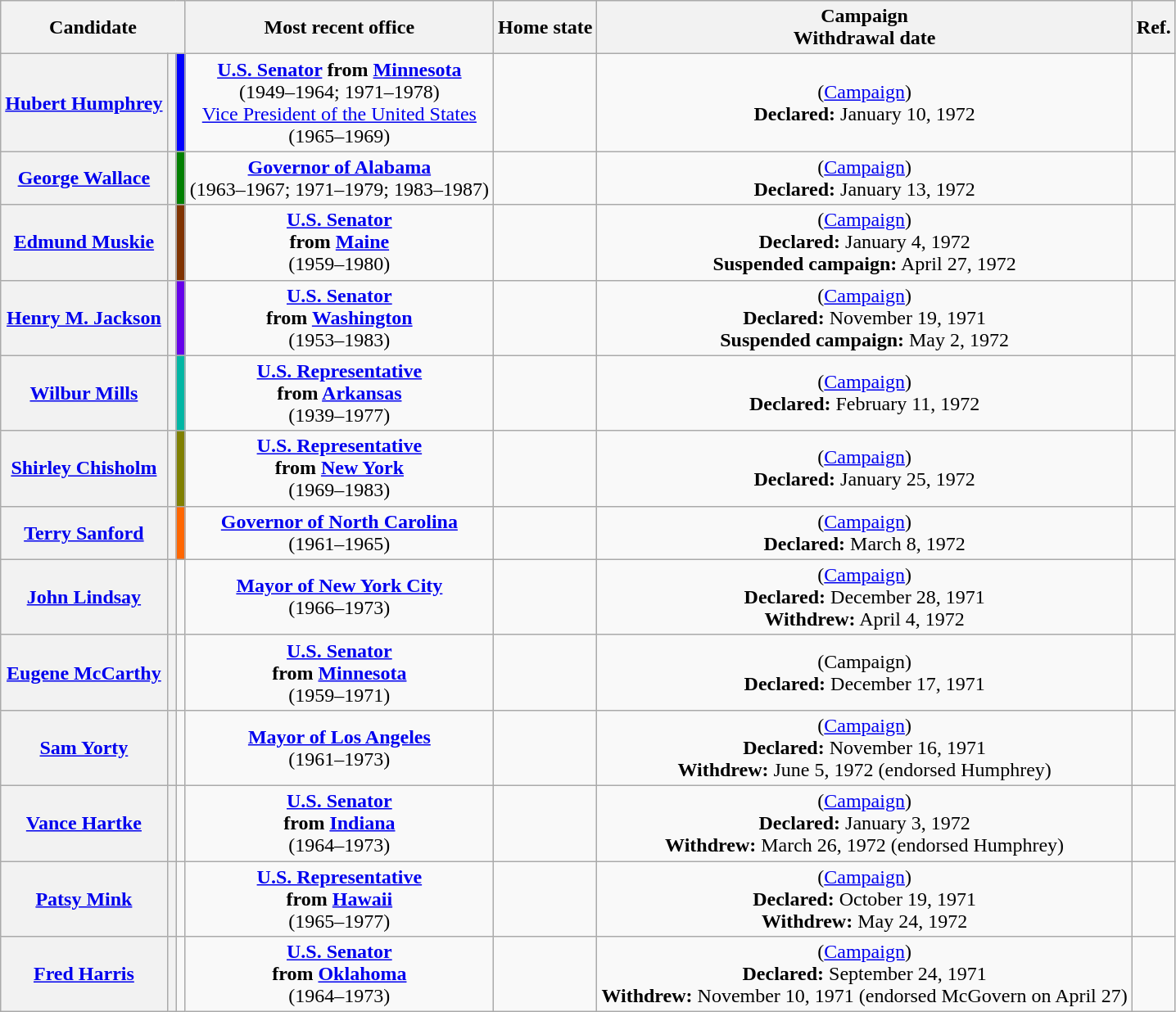<table class="wikitable sortable" style="text-align:center;">
<tr>
<th colspan="3">Candidate</th>
<th class="unsortable">Most recent office</th>
<th>Home state</th>
<th data-sort-type="date">Campaign<br>Withdrawal date</th>
<th>Ref.</th>
</tr>
<tr>
<th scope="row" data-sort-value="Humphrey"><a href='#'>Hubert Humphrey</a></th>
<th></th>
<td style="background:#0000ff;"></td>
<td><strong><a href='#'>U.S. Senator</a> from <a href='#'>Minnesota</a></strong><br>(1949–1964; 1971–1978)<br><a href='#'>Vice President of the United States</a><br>(1965–1969)</td>
<td></td>
<td>(<a href='#'>Campaign</a>)<br><strong>Declared:</strong> January 10, 1972</td>
<td></td>
</tr>
<tr>
<th scope="row" data-sort-value="Wallace"><a href='#'>George Wallace</a></th>
<th></th>
<td style="background:#008000;"></td>
<td><strong><a href='#'>Governor of Alabama</a></strong><br>(1963–1967; 1971–1979; 1983–1987)</td>
<td></td>
<td>(<a href='#'>Campaign</a>)<br><strong>Declared:</strong> January 13, 1972</td>
<td></td>
</tr>
<tr>
<th scope="row" data-sort-value="Muskie"><a href='#'>Edmund Muskie</a></th>
<th></th>
<td style="background:#803300;"></td>
<td><strong><a href='#'>U.S. Senator</a><br>from <a href='#'>Maine</a></strong><br>(1959–1980)</td>
<td></td>
<td>(<a href='#'>Campaign</a>)<br><strong>Declared:</strong> January 4, 1972<br><strong>Suspended campaign:</strong> April 27, 1972</td>
<td></td>
</tr>
<tr>
<th scope="row" data-sort-value="Jackson"><a href='#'>Henry M. Jackson</a></th>
<th></th>
<td style="background:#6500ea;"></td>
<td><strong><a href='#'>U.S. Senator</a><br>from <a href='#'>Washington</a></strong><br>(1953–1983)</td>
<td></td>
<td>(<a href='#'>Campaign</a>)<br><strong>Declared:</strong> November 19, 1971<br><strong>Suspended campaign:</strong> May 2, 1972</td>
<td></td>
</tr>
<tr>
<th scope="row" data-sort-value="Mills"><a href='#'>Wilbur Mills</a></th>
<th></th>
<td style="background:#00b6a4;"></td>
<td><strong><a href='#'>U.S. Representative</a><br>from <a href='#'>Arkansas</a></strong><br>(1939–1977)</td>
<td></td>
<td>(<a href='#'>Campaign</a>)<br><strong>Declared:</strong> February 11, 1972</td>
<td></td>
</tr>
<tr>
<th scope="row" data-sort-value="Chisholm"><a href='#'>Shirley Chisholm</a></th>
<th></th>
<td style="background:#808000;"></td>
<td><strong><a href='#'>U.S. Representative</a><br>from <a href='#'>New York</a></strong><br>(1969–1983)</td>
<td></td>
<td>(<a href='#'>Campaign</a>)<br><strong>Declared:</strong> January 25, 1972</td>
<td></td>
</tr>
<tr>
<th scope="row" data-sort-value="Sanford"><a href='#'>Terry Sanford</a></th>
<th></th>
<td style="background:#ff6600ff;"></td>
<td><strong><a href='#'>Governor of North Carolina</a></strong><br>(1961–1965)</td>
<td></td>
<td>(<a href='#'>Campaign</a>)<br><strong>Declared:</strong> March 8, 1972</td>
<td></td>
</tr>
<tr>
<th scope="row" data-sort-value="Lindsay"><a href='#'>John Lindsay</a></th>
<th></th>
<td></td>
<td><strong><a href='#'>Mayor of New York City</a></strong><br>(1966–1973)</td>
<td></td>
<td>(<a href='#'>Campaign</a>)<br><strong>Declared:</strong> December 28, 1971<br><strong>Withdrew:</strong> April 4, 1972</td>
<td></td>
</tr>
<tr>
<th scope="row" data-sort-value="McCarthy"><a href='#'>Eugene McCarthy</a></th>
<th></th>
<td></td>
<td><strong><a href='#'>U.S. Senator</a><br>from <a href='#'>Minnesota</a></strong><br>(1959–1971)</td>
<td></td>
<td>(Campaign)<br><strong>Declared:</strong> December 17, 1971</td>
<td></td>
</tr>
<tr>
<th scope="row" data-sort-value="Yorty"><a href='#'>Sam Yorty</a></th>
<th></th>
<td></td>
<td><strong><a href='#'>Mayor of Los Angeles</a></strong><br>(1961–1973)</td>
<td></td>
<td>(<a href='#'>Campaign</a>)<br><strong>Declared:</strong> November 16, 1971<br><strong>Withdrew:</strong> June 5, 1972 (endorsed Humphrey)</td>
<td></td>
</tr>
<tr>
<th scope="row" data-sort-value="Hartke"><a href='#'>Vance Hartke</a></th>
<th></th>
<td></td>
<td><strong><a href='#'>U.S. Senator</a><br>from <a href='#'>Indiana</a></strong><br>(1964–1973)</td>
<td></td>
<td>(<a href='#'>Campaign</a>)<br><strong>Declared:</strong> January 3, 1972<br><strong>Withdrew:</strong> March 26, 1972 (endorsed Humphrey)</td>
<td></td>
</tr>
<tr>
<th scope="row" data-sort-value="Mink"><a href='#'>Patsy Mink</a></th>
<th></th>
<td></td>
<td><strong><a href='#'>U.S. Representative</a><br>from <a href='#'>Hawaii</a></strong><br>(1965–1977)</td>
<td></td>
<td>(<a href='#'>Campaign</a>)<br><strong>Declared:</strong> October 19, 1971<br><strong>Withdrew:</strong> May 24, 1972</td>
<td></td>
</tr>
<tr>
<th scope="row" data-sort-value="Harris"><a href='#'>Fred Harris</a></th>
<th></th>
<td></td>
<td><strong><a href='#'>U.S. Senator</a><br>from <a href='#'>Oklahoma</a></strong><br>(1964–1973)</td>
<td></td>
<td>(<a href='#'>Campaign</a>)<br><strong>Declared:</strong> September 24, 1971<br><strong>Withdrew:</strong> November 10, 1971 (endorsed McGovern on April 27)</td>
<td></td>
</tr>
</table>
